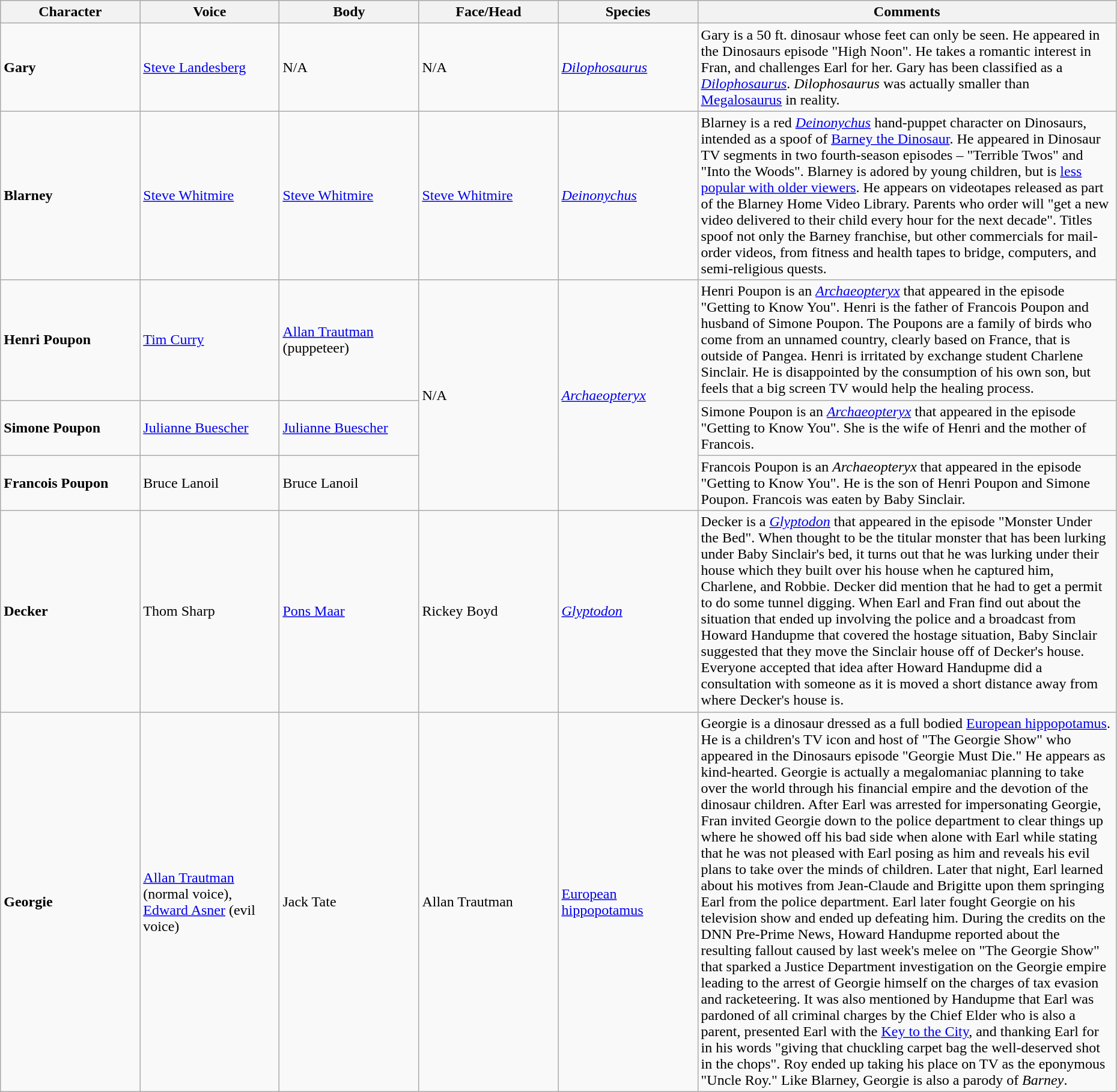<table class="wikitable" style="width:98%;">
<tr bgcolor="#CCCCCC">
<th style="width:12.5%;">Character</th>
<th style="width:12.5%;">Voice</th>
<th style="width:12.5%;">Body</th>
<th style="width:12.5%;">Face/Head</th>
<th style="width:12.5%;">Species</th>
<th style="width:50%;">Comments</th>
</tr>
<tr>
<td><strong>Gary</strong></td>
<td><a href='#'>Steve Landesberg</a></td>
<td>N/A</td>
<td>N/A</td>
<td><em><a href='#'>Dilophosaurus</a></em></td>
<td>Gary is a 50 ft. dinosaur whose feet can only be seen. He appeared in the Dinosaurs episode "High Noon". He takes a romantic interest in Fran, and challenges Earl for her. Gary has been classified as a <em><a href='#'>Dilophosaurus</a></em>. <em>Dilophosaurus</em> was actually smaller than <a href='#'>Megalosaurus</a> in reality.</td>
</tr>
<tr>
<td><strong>Blarney</strong></td>
<td><a href='#'>Steve Whitmire</a></td>
<td><a href='#'>Steve Whitmire</a></td>
<td><a href='#'>Steve Whitmire</a></td>
<td><em><a href='#'>Deinonychus</a></em></td>
<td>Blarney is a red <em><a href='#'>Deinonychus</a></em> hand-puppet character on Dinosaurs, intended as a spoof of <a href='#'>Barney the Dinosaur</a>. He appeared in Dinosaur TV segments in two fourth-season episodes – "Terrible Twos" and "Into the Woods". Blarney is adored by young children, but is <a href='#'>less popular with older viewers</a>. He appears on videotapes released as part of the Blarney Home Video Library. Parents who order will "get a new video delivered to their child every hour for the next decade". Titles spoof not only the Barney franchise, but other commercials for mail-order videos, from fitness and health tapes to bridge, computers, and semi-religious quests.</td>
</tr>
<tr>
<td><strong>Henri Poupon</strong></td>
<td><a href='#'>Tim Curry</a></td>
<td><a href='#'>Allan Trautman</a> (puppeteer)</td>
<td rowspan="3">N/A</td>
<td rowspan="3"><em><a href='#'>Archaeopteryx</a></em></td>
<td>Henri Poupon is an <em><a href='#'>Archaeopteryx</a></em> that appeared in the episode "Getting to Know You". Henri is the father of Francois Poupon and husband of Simone Poupon. The Poupons are a family of birds who come from an unnamed country, clearly based on France, that is outside of Pangea. Henri is irritated by exchange student Charlene Sinclair. He is disappointed by the consumption of his own son, but feels that a big screen TV would help the healing process.</td>
</tr>
<tr>
<td><strong>Simone Poupon</strong></td>
<td><a href='#'>Julianne Buescher</a></td>
<td><a href='#'>Julianne Buescher</a></td>
<td>Simone Poupon is an <em><a href='#'>Archaeopteryx</a></em> that appeared in the episode "Getting to Know You". She is the wife of Henri and the mother of Francois.</td>
</tr>
<tr>
<td><strong>Francois Poupon</strong></td>
<td>Bruce Lanoil</td>
<td>Bruce Lanoil</td>
<td>Francois Poupon is an <em>Archaeopteryx</em> that appeared in the episode "Getting to Know You". He is the son of Henri Poupon and Simone Poupon. Francois was eaten by Baby Sinclair.</td>
</tr>
<tr>
<td><strong>Decker</strong></td>
<td>Thom Sharp</td>
<td><a href='#'>Pons Maar</a></td>
<td>Rickey Boyd</td>
<td><em><a href='#'>Glyptodon</a></em></td>
<td>Decker is a <em><a href='#'>Glyptodon</a></em> that appeared in the episode "Monster Under the Bed". When thought to be the titular monster that has been lurking under Baby Sinclair's bed, it turns out that he was lurking under their house which they built over his house when he captured him, Charlene, and Robbie. Decker did mention that he had to get a permit to do some tunnel digging. When Earl and Fran find out about the situation that ended up involving the police and a broadcast from Howard Handupme that covered the hostage situation, Baby Sinclair suggested that they move the Sinclair house off of Decker's house. Everyone accepted that idea after Howard Handupme did a consultation with someone as it is moved a short distance away from where Decker's house is.</td>
</tr>
<tr>
<td><strong>Georgie</strong></td>
<td><a href='#'>Allan Trautman</a> (normal voice), <a href='#'>Edward Asner</a> (evil voice)</td>
<td>Jack Tate</td>
<td>Allan Trautman</td>
<td><a href='#'>European hippopotamus</a></td>
<td>Georgie is a dinosaur dressed as a full bodied <a href='#'>European hippopotamus</a>. He is a children's TV icon and host of "The Georgie Show" who appeared in the Dinosaurs episode "Georgie Must Die." He appears as kind-hearted. Georgie is actually a megalomaniac planning to take over the world through his financial empire and the devotion of the dinosaur children. After Earl was arrested for impersonating Georgie, Fran invited Georgie down to the police department to clear things up where he showed off his bad side when alone with Earl while stating that he was not pleased with Earl posing as him and reveals his evil plans to take over the minds of children. Later that night, Earl learned about his motives from Jean-Claude and Brigitte upon them springing Earl from the police department. Earl later fought Georgie on his television show and ended up defeating him. During the credits on the DNN Pre-Prime News, Howard Handupme reported about the resulting fallout caused by last week's melee on "The Georgie Show" that sparked a Justice Department investigation on the Georgie empire leading to the arrest of Georgie himself on the charges of tax evasion and racketeering. It was also mentioned by Handupme that Earl was pardoned of all criminal charges by the Chief Elder who is also a parent, presented Earl with the <a href='#'>Key to the City</a>, and thanking Earl for in his words "giving that chuckling carpet bag the well-deserved shot in the chops". Roy ended up taking his place on TV as the eponymous "Uncle Roy." Like Blarney, Georgie is also a parody of <em>Barney</em>.</td>
</tr>
</table>
